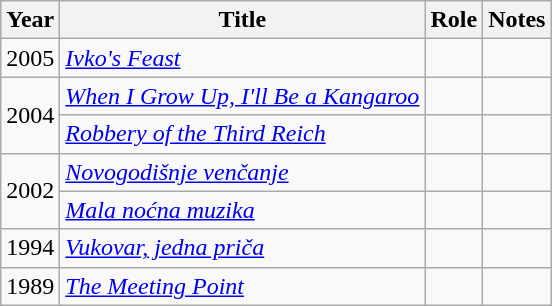<table class="wikitable sortable">
<tr>
<th>Year</th>
<th>Title</th>
<th>Role</th>
<th class="unsortable">Notes</th>
</tr>
<tr>
<td>2005</td>
<td><em><a href='#'>Ivko's Feast</a></em></td>
<td></td>
<td></td>
</tr>
<tr>
<td rowspan=2>2004</td>
<td><em><a href='#'>When I Grow Up, I'll Be a Kangaroo</a></em></td>
<td></td>
<td></td>
</tr>
<tr>
<td><em><a href='#'>Robbery of the Third Reich</a></em></td>
<td></td>
<td></td>
</tr>
<tr>
<td rowspan=2>2002</td>
<td><em><a href='#'>Novogodišnje venčanje</a></em></td>
<td></td>
<td></td>
</tr>
<tr>
<td><em><a href='#'>Mala noćna muzika</a></em></td>
<td></td>
<td></td>
</tr>
<tr>
<td>1994</td>
<td><em><a href='#'>Vukovar, jedna priča</a></em></td>
<td></td>
<td></td>
</tr>
<tr>
<td>1989</td>
<td><em><a href='#'>The Meeting Point</a></em></td>
<td></td>
<td></td>
</tr>
</table>
